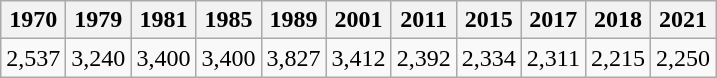<table class="wikitable">
<tr>
<th>1970</th>
<th>1979</th>
<th>1981</th>
<th>1985</th>
<th>1989</th>
<th>2001</th>
<th>2011</th>
<th>2015</th>
<th>2017</th>
<th>2018</th>
<th>2021</th>
</tr>
<tr>
<td>2,537</td>
<td>3,240</td>
<td>3,400</td>
<td>3,400</td>
<td>3,827</td>
<td>3,412</td>
<td>2,392</td>
<td>2,334</td>
<td>2,311</td>
<td>2,215</td>
<td>2,250</td>
</tr>
</table>
